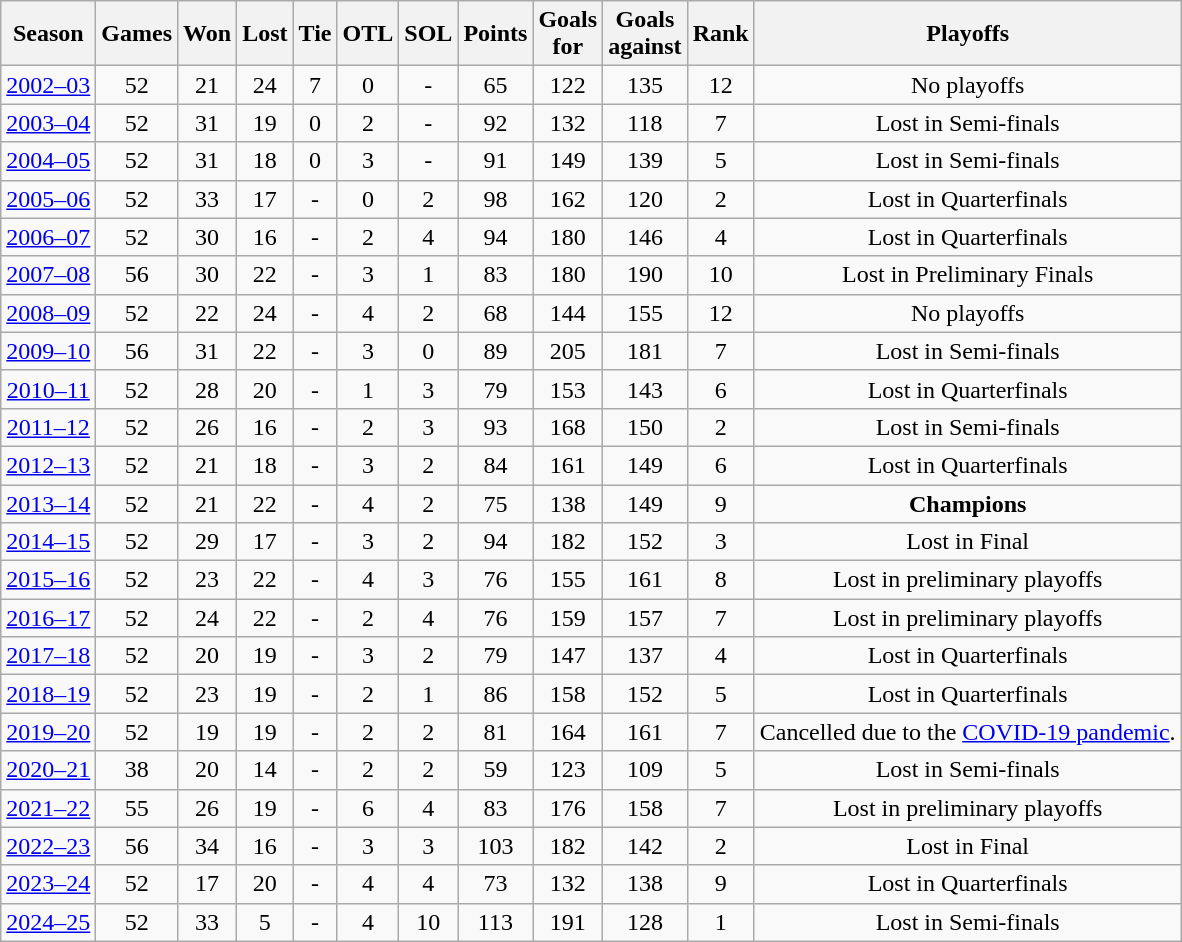<table class="wikitable" style="text-align:center">
<tr>
<th>Season</th>
<th>Games</th>
<th>Won</th>
<th>Lost</th>
<th>Tie</th>
<th>OTL</th>
<th>SOL</th>
<th>Points</th>
<th>Goals<br>for</th>
<th>Goals<br>against</th>
<th>Rank</th>
<th>Playoffs</th>
</tr>
<tr>
<td><a href='#'>2002–03</a></td>
<td>52</td>
<td>21</td>
<td>24</td>
<td>7</td>
<td>0</td>
<td>-</td>
<td>65</td>
<td>122</td>
<td>135</td>
<td>12</td>
<td>No playoffs</td>
</tr>
<tr>
<td><a href='#'>2003–04</a></td>
<td>52</td>
<td>31</td>
<td>19</td>
<td>0</td>
<td>2</td>
<td>-</td>
<td>92</td>
<td>132</td>
<td>118</td>
<td>7</td>
<td>Lost in Semi-finals</td>
</tr>
<tr>
<td><a href='#'>2004–05</a></td>
<td>52</td>
<td>31</td>
<td>18</td>
<td>0</td>
<td>3</td>
<td>-</td>
<td>91</td>
<td>149</td>
<td>139</td>
<td>5</td>
<td>Lost in Semi-finals</td>
</tr>
<tr>
<td><a href='#'>2005–06</a></td>
<td>52</td>
<td>33</td>
<td>17</td>
<td>-</td>
<td>0</td>
<td>2</td>
<td>98</td>
<td>162</td>
<td>120</td>
<td>2</td>
<td>Lost in Quarterfinals</td>
</tr>
<tr>
<td><a href='#'>2006–07</a></td>
<td>52</td>
<td>30</td>
<td>16</td>
<td>-</td>
<td>2</td>
<td>4</td>
<td>94</td>
<td>180</td>
<td>146</td>
<td>4</td>
<td>Lost in Quarterfinals</td>
</tr>
<tr>
<td><a href='#'>2007–08</a></td>
<td>56</td>
<td>30</td>
<td>22</td>
<td>-</td>
<td>3</td>
<td>1</td>
<td>83</td>
<td>180</td>
<td>190</td>
<td>10</td>
<td>Lost in Preliminary Finals</td>
</tr>
<tr>
<td><a href='#'>2008–09</a></td>
<td>52</td>
<td>22</td>
<td>24</td>
<td>-</td>
<td>4</td>
<td>2</td>
<td>68</td>
<td>144</td>
<td>155</td>
<td>12</td>
<td>No playoffs</td>
</tr>
<tr>
<td><a href='#'>2009–10</a></td>
<td>56</td>
<td>31</td>
<td>22</td>
<td>-</td>
<td>3</td>
<td>0</td>
<td>89</td>
<td>205</td>
<td>181</td>
<td>7</td>
<td>Lost in Semi-finals</td>
</tr>
<tr>
<td><a href='#'>2010–11</a></td>
<td>52</td>
<td>28</td>
<td>20</td>
<td>-</td>
<td>1</td>
<td>3</td>
<td>79</td>
<td>153</td>
<td>143</td>
<td>6</td>
<td>Lost in Quarterfinals</td>
</tr>
<tr>
<td><a href='#'>2011–12</a></td>
<td>52</td>
<td>26</td>
<td>16</td>
<td>-</td>
<td>2</td>
<td>3</td>
<td>93</td>
<td>168</td>
<td>150</td>
<td>2</td>
<td>Lost in Semi-finals</td>
</tr>
<tr>
<td><a href='#'>2012–13</a></td>
<td>52</td>
<td>21</td>
<td>18</td>
<td>-</td>
<td>3</td>
<td>2</td>
<td>84</td>
<td>161</td>
<td>149</td>
<td>6</td>
<td>Lost in Quarterfinals</td>
</tr>
<tr>
<td><a href='#'>2013–14</a></td>
<td>52</td>
<td>21</td>
<td>22</td>
<td>-</td>
<td>4</td>
<td>2</td>
<td>75</td>
<td>138</td>
<td>149</td>
<td>9</td>
<td><strong>Champions</strong></td>
</tr>
<tr>
<td><a href='#'>2014–15</a></td>
<td>52</td>
<td>29</td>
<td>17</td>
<td>-</td>
<td>3</td>
<td>2</td>
<td>94</td>
<td>182</td>
<td>152</td>
<td>3</td>
<td>Lost in Final</td>
</tr>
<tr>
<td><a href='#'>2015–16</a></td>
<td>52</td>
<td>23</td>
<td>22</td>
<td>-</td>
<td>4</td>
<td>3</td>
<td>76</td>
<td>155</td>
<td>161</td>
<td>8</td>
<td>Lost in preliminary playoffs</td>
</tr>
<tr>
<td><a href='#'>2016–17</a></td>
<td>52</td>
<td>24</td>
<td>22</td>
<td>-</td>
<td>2</td>
<td>4</td>
<td>76</td>
<td>159</td>
<td>157</td>
<td>7</td>
<td>Lost in preliminary playoffs</td>
</tr>
<tr>
<td><a href='#'>2017–18</a></td>
<td>52</td>
<td>20</td>
<td>19</td>
<td>-</td>
<td>3</td>
<td>2</td>
<td>79</td>
<td>147</td>
<td>137</td>
<td>4</td>
<td>Lost in Quarterfinals</td>
</tr>
<tr>
<td><a href='#'>2018–19</a></td>
<td>52</td>
<td>23</td>
<td>19</td>
<td>-</td>
<td>2</td>
<td>1</td>
<td>86</td>
<td>158</td>
<td>152</td>
<td>5</td>
<td>Lost in Quarterfinals</td>
</tr>
<tr>
<td><a href='#'>2019–20</a></td>
<td>52</td>
<td>19</td>
<td>19</td>
<td>-</td>
<td>2</td>
<td>2</td>
<td>81</td>
<td>164</td>
<td>161</td>
<td>7</td>
<td>Cancelled due to the <a href='#'>COVID-19 pandemic</a>.</td>
</tr>
<tr>
<td><a href='#'>2020–21</a></td>
<td>38</td>
<td>20</td>
<td>14</td>
<td>-</td>
<td>2</td>
<td>2</td>
<td>59</td>
<td>123</td>
<td>109</td>
<td>5</td>
<td>Lost in Semi-finals</td>
</tr>
<tr>
<td><a href='#'>2021–22</a></td>
<td>55</td>
<td>26</td>
<td>19</td>
<td>-</td>
<td>6</td>
<td>4</td>
<td>83</td>
<td>176</td>
<td>158</td>
<td>7</td>
<td>Lost in preliminary playoffs</td>
</tr>
<tr>
<td><a href='#'>2022–23</a></td>
<td>56</td>
<td>34</td>
<td>16</td>
<td>-</td>
<td>3</td>
<td>3</td>
<td>103</td>
<td>182</td>
<td>142</td>
<td>2</td>
<td>Lost in Final</td>
</tr>
<tr>
<td><a href='#'>2023–24</a></td>
<td>52</td>
<td>17</td>
<td>20</td>
<td>-</td>
<td>4</td>
<td>4</td>
<td>73</td>
<td>132</td>
<td>138</td>
<td>9</td>
<td>Lost in Quarterfinals</td>
</tr>
<tr>
<td><a href='#'>2024–25</a></td>
<td>52</td>
<td>33</td>
<td>5</td>
<td>-</td>
<td>4</td>
<td>10</td>
<td>113</td>
<td>191</td>
<td>128</td>
<td>1</td>
<td>Lost in Semi-finals</td>
</tr>
</table>
